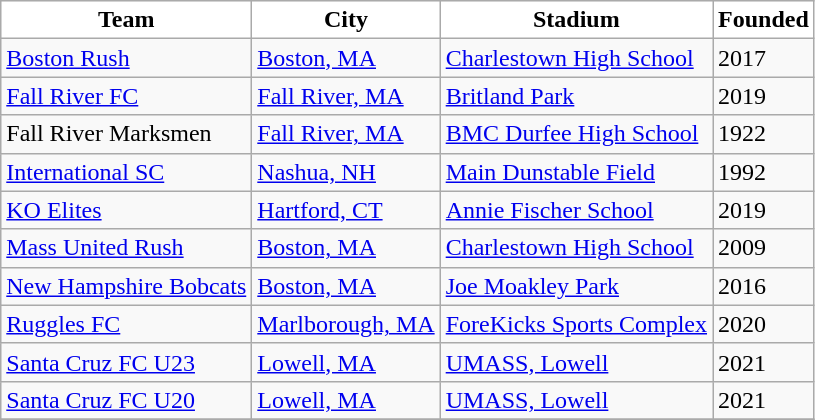<table class="wikitable sortable" style="text-align:left">
<tr>
<th style="background:white">Team</th>
<th style="background:white">City</th>
<th style="background:white">Stadium</th>
<th style="background:white">Founded</th>
</tr>
<tr>
<td><a href='#'>Boston Rush</a></td>
<td><a href='#'>Boston, MA</a></td>
<td><a href='#'>Charlestown High School</a></td>
<td>2017</td>
</tr>
<tr>
<td><a href='#'>Fall River FC</a></td>
<td><a href='#'>Fall River, MA</a></td>
<td><a href='#'>Britland Park</a></td>
<td>2019</td>
</tr>
<tr>
<td>Fall River Marksmen</td>
<td><a href='#'>Fall River, MA</a></td>
<td><a href='#'>BMC Durfee High School</a></td>
<td>1922</td>
</tr>
<tr>
<td><a href='#'>International SC</a></td>
<td><a href='#'>Nashua, NH</a></td>
<td><a href='#'>Main Dunstable Field</a></td>
<td>1992</td>
</tr>
<tr>
<td><a href='#'>KO Elites</a></td>
<td><a href='#'>Hartford, CT</a></td>
<td><a href='#'>Annie Fischer School</a></td>
<td>2019</td>
</tr>
<tr>
<td><a href='#'>Mass United Rush</a></td>
<td><a href='#'>Boston, MA</a></td>
<td><a href='#'>Charlestown High School</a></td>
<td>2009</td>
</tr>
<tr>
<td><a href='#'>New Hampshire Bobcats</a></td>
<td><a href='#'>Boston, MA</a></td>
<td><a href='#'>Joe Moakley Park</a></td>
<td>2016</td>
</tr>
<tr>
<td><a href='#'>Ruggles FC</a></td>
<td><a href='#'>Marlborough, MA</a></td>
<td><a href='#'>ForeKicks Sports Complex</a></td>
<td>2020</td>
</tr>
<tr>
<td><a href='#'>Santa Cruz FC U23</a></td>
<td><a href='#'>Lowell, MA</a></td>
<td><a href='#'>UMASS, Lowell</a></td>
<td>2021</td>
</tr>
<tr>
<td><a href='#'>Santa Cruz FC U20</a></td>
<td><a href='#'>Lowell, MA</a></td>
<td><a href='#'>UMASS, Lowell</a></td>
<td>2021</td>
</tr>
<tr>
</tr>
</table>
